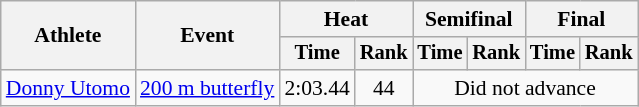<table class=wikitable style="font-size:90%">
<tr>
<th rowspan="2">Athlete</th>
<th rowspan="2">Event</th>
<th colspan="2">Heat</th>
<th colspan="2">Semifinal</th>
<th colspan="2">Final</th>
</tr>
<tr style="font-size:95%">
<th>Time</th>
<th>Rank</th>
<th>Time</th>
<th>Rank</th>
<th>Time</th>
<th>Rank</th>
</tr>
<tr align=center>
<td align=left><a href='#'>Donny Utomo</a></td>
<td align=left><a href='#'>200 m butterfly</a></td>
<td>2:03.44</td>
<td>44</td>
<td colspan=4>Did not advance</td>
</tr>
</table>
